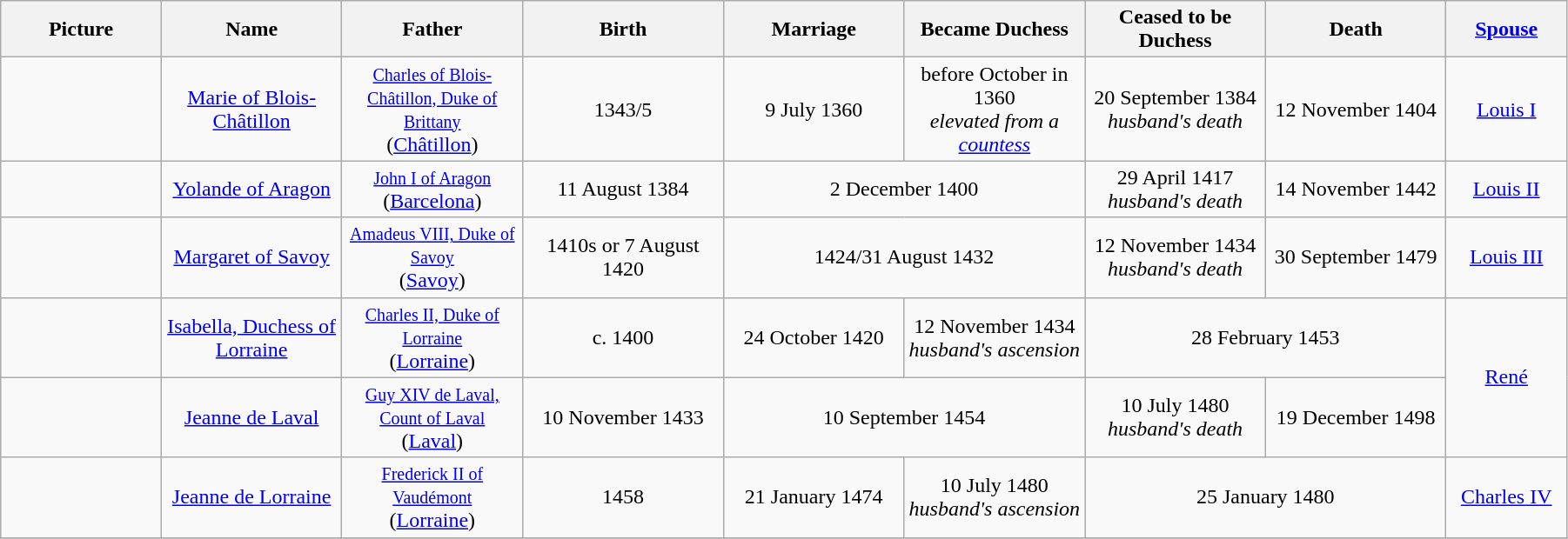<table width=95% class="wikitable">
<tr>
<th width = "8%">Picture</th>
<th width = "9%">Name</th>
<th width = "9%">Father</th>
<th width = "10%">Birth</th>
<th width = "9%">Marriage</th>
<th width = "9%">Became Duchess</th>
<th width = "9%">Ceased to be Duchess</th>
<th width = "9%">Death</th>
<th width = "6%"><a href='#'>Spouse</a></th>
</tr>
<tr>
<td align="center"></td>
<td align="center"><a href='#'>Marie of Blois-Châtillon</a></td>
<td align="center"><small><a href='#'>Charles of Blois-Châtillon, Duke of Brittany</a></small> <br>(<a href='#'>Châtillon</a>)</td>
<td align="center">1343/5</td>
<td align="center">9 July 1360</td>
<td align="center">before October in 1360<br><em>elevated from a <a href='#'>countess</a></em></td>
<td align="center">20 September 1384<br><em>husband's death</em></td>
<td align="center">12 November 1404</td>
<td align="center"><a href='#'>Louis I</a></td>
</tr>
<tr>
<td align="center"></td>
<td align="center"><a href='#'>Yolande of Aragon</a></td>
<td align="center"><small><a href='#'>John I of Aragon</a></small><br> (<a href='#'>Barcelona</a>)</td>
<td align="center">11 August 1384</td>
<td align="center" colspan="2">2 December 1400</td>
<td align="center">29 April 1417<br><em>husband's death</em></td>
<td align="center">14 November 1442</td>
<td align="center"><a href='#'>Louis II</a></td>
</tr>
<tr>
<td align="center"></td>
<td align="center"><a href='#'>Margaret of Savoy</a></td>
<td align="center"><small><a href='#'>Amadeus VIII, Duke of Savoy</a></small><br> (<a href='#'>Savoy</a>)</td>
<td align="center">1410s or 7 August 1420</td>
<td align="center" colspan="2">1424/31 August 1432</td>
<td align="center">12 November 1434<br><em>husband's death</em></td>
<td align="center">30 September 1479</td>
<td align="center"><a href='#'>Louis III</a></td>
</tr>
<tr>
<td align="center"></td>
<td align="center"><a href='#'>Isabella, Duchess of Lorraine</a></td>
<td align="center"><small><a href='#'>Charles II, Duke of Lorraine</a></small><br> (<a href='#'>Lorraine</a>)</td>
<td align="center">c. 1400</td>
<td align="center">24 October 1420</td>
<td align="center">12 November 1434<br><em>husband's ascension</em></td>
<td align="center" colspan="2">28 February 1453</td>
<td align="center" rowspan="2"><a href='#'>René</a></td>
</tr>
<tr>
<td align="center"></td>
<td align="center"><a href='#'>Jeanne de Laval</a></td>
<td align="center"><small><a href='#'>Guy XIV de Laval, Count of Laval</a></small><br> (<a href='#'>Laval</a>)</td>
<td align="center">10 November 1433</td>
<td align="center" colspan="2">10 September 1454</td>
<td align="center">10 July 1480<br><em>husband's death</em></td>
<td align="center">19 December 1498</td>
</tr>
<tr>
<td align="center"></td>
<td align="center"><a href='#'>Jeanne de Lorraine</a></td>
<td align="center"><small><a href='#'>Frederick II of Vaudémont</a></small><br> (<a href='#'>Lorraine</a>)</td>
<td align="center">1458</td>
<td align="center">21 January 1474</td>
<td align="center">10 July 1480<br><em>husband's ascension</em></td>
<td align="center" colspan="2">25 January 1480</td>
<td align="center"><a href='#'>Charles IV</a></td>
</tr>
<tr>
</tr>
</table>
